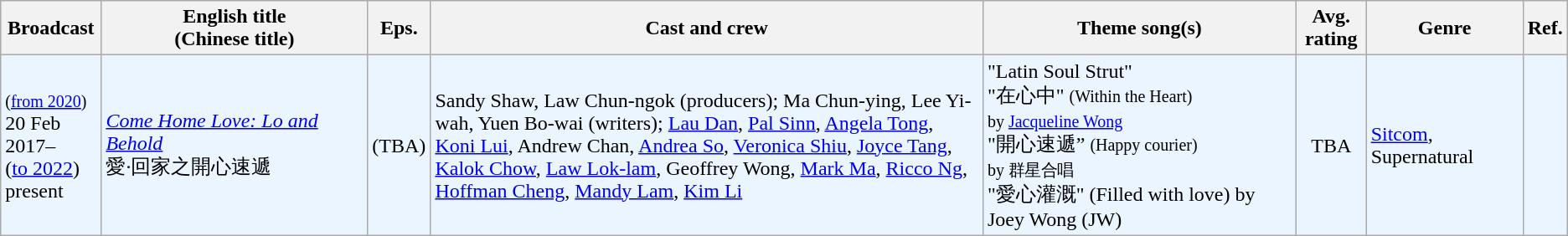<table class="wikitable sortable">
<tr>
<th>Broadcast</th>
<th style="width:17%;">English title <br> (Chinese title)</th>
<th>Eps.</th>
<th>Cast and crew</th>
<th style="width:20%;">Theme song(s)</th>
<th>Avg. rating</th>
<th style="width:10%;">Genre</th>
<th>Ref.</th>
</tr>
<tr ---- bgcolor="#ebf5ff">
<td><small>(<a href='#'>from 2020</a>) </small><br> 20 Feb 2017–<br>(<a href='#'>to 2022</a>)<br>present</td>
<td><em><a href='#'>Come Home Love: Lo and Behold</a></em> <br>愛·回家之開心速遞</td>
<td style="text-align:center;">(TBA)</td>
<td>Sandy Shaw, Law Chun-ngok (producers); Ma Chun-ying, Lee Yi-wah, Yuen Bo-wai (writers); <a href='#'>Lau Dan</a>, <a href='#'>Pal Sinn</a>, <a href='#'>Angela Tong</a>, <a href='#'>Koni Lui</a>, Andrew Chan, <a href='#'>Andrea So</a>, <a href='#'>Veronica Shiu</a>, <a href='#'>Joyce Tang</a>, <a href='#'>Kalok Chow</a>, <a href='#'>Law Lok-lam</a>, Geoffrey Wong, <a href='#'>Mark Ma</a>, <a href='#'>Ricco Ng</a>, <a href='#'>Hoffman Cheng</a>, <a href='#'>Mandy Lam</a>, <a href='#'>Kim Li</a></td>
<td>"Latin Soul Strut"<br>"在心中" <small>(Within the Heart)</small><br><small>by <a href='#'>Jacqueline Wong</a></small>  <br> "開心速遞” <small> (Happy courier)<br> </small> <small> by 群星合唱 </small>  <br>"愛心灌溉" (Filled with love) by Joey Wong (JW)</td>
<td style="text-align:center;">TBA</td>
<td><a href='#'>Sitcom</a>, Supernatural</td>
<td style="text-align:center;"><br></td>
</tr>
</table>
